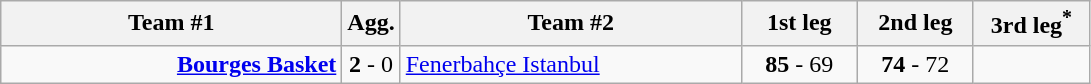<table class=wikitable style="text-align:center">
<tr>
<th width=220>Team #1</th>
<th width=20>Agg.</th>
<th width=220>Team #2</th>
<th width=70>1st leg</th>
<th width=70>2nd leg</th>
<th width=70>3rd leg<sup>*</sup></th>
</tr>
<tr>
<td align=right><strong><a href='#'>Bourges Basket</a></strong>  </td>
<td><strong>2</strong> - 0</td>
<td align=left> <a href='#'>Fenerbahçe Istanbul</a></td>
<td><strong>85</strong> - 69</td>
<td><strong>74</strong> - 72</td>
<td></td>
</tr>
</table>
